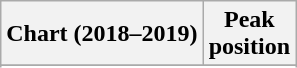<table class="wikitable sortable">
<tr>
<th>Chart (2018–2019)</th>
<th>Peak<br>position</th>
</tr>
<tr>
</tr>
<tr>
</tr>
<tr>
</tr>
</table>
